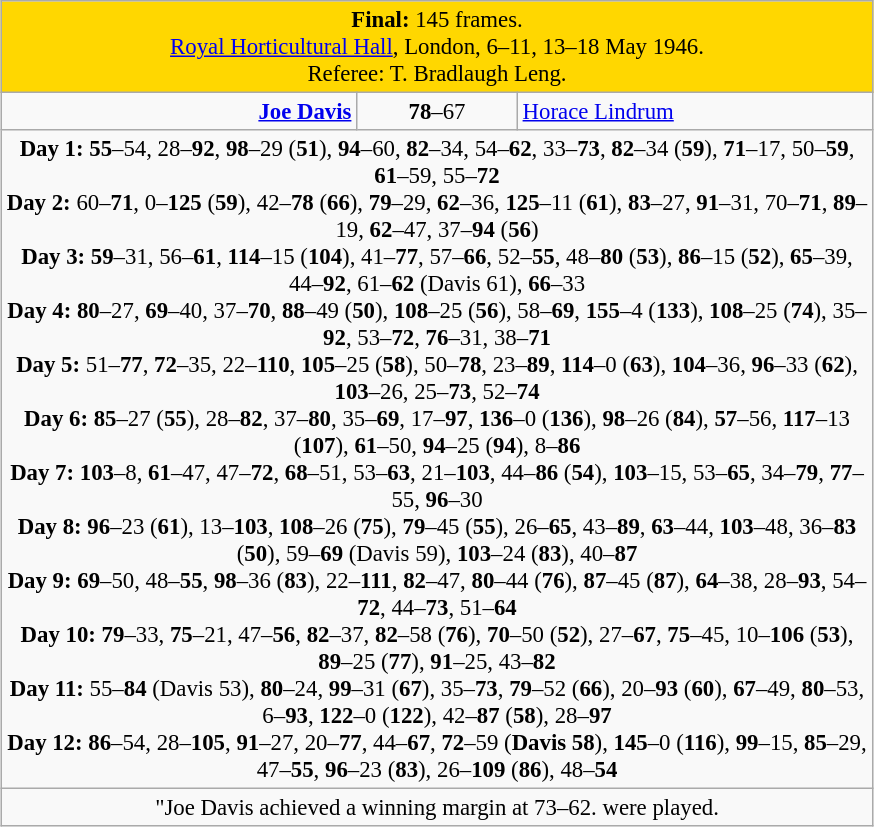<table class="wikitable" style="font-size: 95%; margin: 1em auto 1em auto;">
<tr>
<td colspan="3" align="center" bgcolor="#ffd700"><strong>Final:</strong> 145 frames.<br><a href='#'>Royal Horticultural Hall</a>, London, 6–11, 13–18 May 1946.<br>Referee: T. Bradlaugh Leng.</td>
</tr>
<tr>
<td width="230" align="right"><strong><a href='#'>Joe Davis</a></strong><br></td>
<td width="100" align="center"><strong>78</strong>–67</td>
<td width="230"><a href='#'>Horace Lindrum</a><br></td>
</tr>
<tr>
<td colspan="3" align="center" style="font-size: 100%"><strong>Day 1:</strong> <strong>55</strong>–54, 28–<strong>92</strong>, <strong>98</strong>–29 (<strong>51</strong>), <strong>94</strong>–60, <strong>82</strong>–34, 54–<strong>62</strong>, 33–<strong>73</strong>, <strong>82</strong>–34 (<strong>59</strong>), <strong>71</strong>–17, 50–<strong>59</strong>, <strong>61</strong>–59, 55–<strong>72</strong><br><strong>Day 2:</strong> 60–<strong>71</strong>, 0–<strong>125</strong> (<strong>59</strong>), 42–<strong>78</strong> (<strong>66</strong>), <strong>79</strong>–29, <strong>62</strong>–36, <strong>125</strong>–11 (<strong>61</strong>), <strong>83</strong>–27, <strong>91</strong>–31, 70–<strong>71</strong>, <strong>89</strong>–19, <strong>62</strong>–47, 37–<strong>94</strong> (<strong>56</strong>)<br><strong>Day 3:</strong> <strong>59</strong>–31, 56–<strong>61</strong>, <strong>114</strong>–15 (<strong>104</strong>), 41–<strong>77</strong>, 57–<strong>66</strong>, 52–<strong>55</strong>, 48–<strong>80</strong> (<strong>53</strong>), <strong>86</strong>–15 (<strong>52</strong>), <strong>65</strong>–39, 44–<strong>92</strong>, 61–<strong>62</strong> (Davis 61), <strong>66</strong>–33<br><strong>Day 4:</strong> <strong>80</strong>–27, <strong>69</strong>–40, 37–<strong>70</strong>, <strong>88</strong>–49 (<strong>50</strong>), <strong>108</strong>–25 (<strong>56</strong>), 58–<strong>69</strong>, <strong>155</strong>–4 (<strong>133</strong>), <strong>108</strong>–25 (<strong>74</strong>), 35–<strong>92</strong>, 53–<strong>72</strong>, <strong>76</strong>–31, 38–<strong>71</strong><br><strong>Day 5:</strong> 51–<strong>77</strong>, <strong>72</strong>–35, 22–<strong>110</strong>, <strong>105</strong>–25 (<strong>58</strong>), 50–<strong>78</strong>, 23–<strong>89</strong>, <strong>114</strong>–0 (<strong>63</strong>), <strong>104</strong>–36, <strong>96</strong>–33 (<strong>62</strong>), <strong>103</strong>–26, 25–<strong>73</strong>, 52–<strong>74</strong><br><strong>Day 6:</strong> <strong>85</strong>–27 (<strong>55</strong>), 28–<strong>82</strong>, 37–<strong>80</strong>, 35–<strong>69</strong>, 17–<strong>97</strong>, <strong>136</strong>–0 (<strong>136</strong>), <strong>98</strong>–26 (<strong>84</strong>), <strong>57</strong>–56, <strong>117</strong>–13 (<strong>107</strong>), <strong>61</strong>–50, <strong>94</strong>–25 (<strong>94</strong>), 8–<strong>86</strong><br><strong>Day 7:</strong> <strong>103</strong>–8, <strong>61</strong>–47, 47–<strong>72</strong>, <strong>68</strong>–51, 53–<strong>63</strong>, 21–<strong>103</strong>, 44–<strong>86</strong> (<strong>54</strong>), <strong>103</strong>–15, 53–<strong>65</strong>, 34–<strong>79</strong>, <strong>77</strong>–55, <strong>96</strong>–30<br><strong>Day 8:</strong> <strong>96</strong>–23 (<strong>61</strong>), 13–<strong>103</strong>, <strong>108</strong>–26 (<strong>75</strong>), <strong>79</strong>–45 (<strong>55</strong>), 26–<strong>65</strong>, 43–<strong>89</strong>, <strong>63</strong>–44, <strong>103</strong>–48, 36–<strong>83</strong> (<strong>50</strong>), 59–<strong>69</strong> (Davis 59), <strong>103</strong>–24 (<strong>83</strong>), 40–<strong>87</strong><br><strong>Day 9:</strong> <strong>69</strong>–50, 48–<strong>55</strong>, <strong>98</strong>–36 (<strong>83</strong>), 22–<strong>111</strong>, <strong>82</strong>–47, <strong>80</strong>–44 (<strong>76</strong>), <strong>87</strong>–45 (<strong>87</strong>), <strong>64</strong>–38, 28–<strong>93</strong>, 54–<strong>72</strong>, 44–<strong>73</strong>, 51–<strong>64</strong><br><strong>Day 10:</strong> <strong>79</strong>–33, <strong>75</strong>–21, 47–<strong>56</strong>, <strong>82</strong>–37, <strong>82</strong>–58 (<strong>76</strong>), <strong>70</strong>–50 (<strong>52</strong>), 27–<strong>67</strong>, <strong>75</strong>–45, 10–<strong>106</strong> (<strong>53</strong>), <strong>89</strong>–25 (<strong>77</strong>), <strong>91</strong>–25, 43–<strong>82</strong><br><strong>Day 11:</strong> 55–<strong>84</strong> (Davis 53), <strong>80</strong>–24, <strong>99</strong>–31 (<strong>67</strong>), 35–<strong>73</strong>, <strong>79</strong>–52 (<strong>66</strong>), 20–<strong>93</strong> (<strong>60</strong>), <strong>67</strong>–49, <strong>80</strong>–53, 6–<strong>93</strong>, <strong>122</strong>–0 (<strong>122</strong>), 42–<strong>87</strong> (<strong>58</strong>), 28–<strong>97</strong><br><strong>Day 12:</strong> <strong>86</strong>–54, 28–<strong>105</strong>, <strong>91</strong>–27, 20–<strong>77</strong>, 44–<strong>67</strong>, <strong>72</strong>–59 (<strong>Davis 58</strong>), <strong>145</strong>–0 (<strong>116</strong>), <strong>99</strong>–15, <strong>85</strong>–29, 47–<strong>55</strong>, <strong>96</strong>–23 (<strong>83</strong>), 26–<strong>109</strong> (<strong>86</strong>), 48–<strong>54</strong></td>
</tr>
<tr>
<td colspan="3" align="center">"Joe Davis achieved a winning margin at 73–62.  were played.</td>
</tr>
</table>
